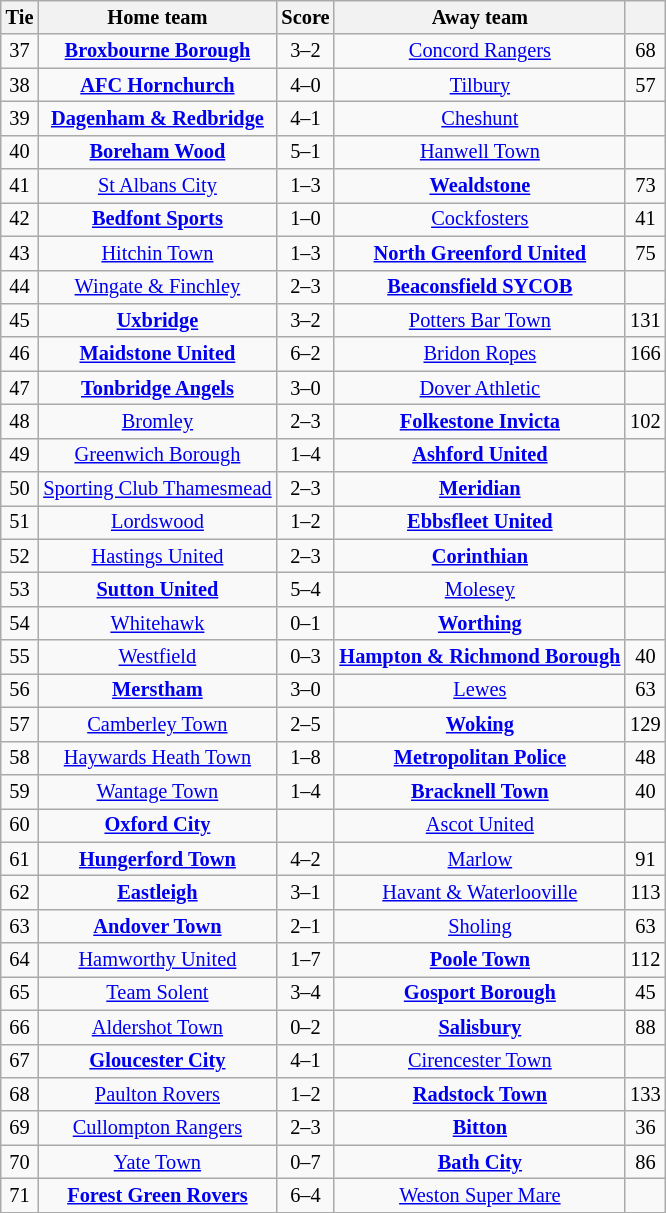<table class="wikitable" style="text-align: center; font-size:85%">
<tr>
<th>Tie</th>
<th>Home team</th>
<th>Score</th>
<th>Away team</th>
<th></th>
</tr>
<tr>
<td>37</td>
<td><strong><a href='#'>Broxbourne Borough</a></strong></td>
<td>3–2 </td>
<td><a href='#'>Concord Rangers</a></td>
<td>68</td>
</tr>
<tr>
<td>38</td>
<td><strong><a href='#'>AFC Hornchurch</a></strong></td>
<td>4–0</td>
<td><a href='#'>Tilbury</a></td>
<td>57</td>
</tr>
<tr>
<td>39</td>
<td><strong><a href='#'>Dagenham & Redbridge</a></strong></td>
<td>4–1</td>
<td><a href='#'>Cheshunt</a></td>
<td></td>
</tr>
<tr>
<td>40</td>
<td><strong><a href='#'>Boreham Wood</a></strong></td>
<td>5–1</td>
<td><a href='#'>Hanwell Town</a></td>
<td></td>
</tr>
<tr>
<td>41</td>
<td><a href='#'>St Albans City</a></td>
<td>1–3</td>
<td><strong><a href='#'>Wealdstone</a></strong></td>
<td>73</td>
</tr>
<tr>
<td>42</td>
<td><strong><a href='#'>Bedfont Sports</a></strong></td>
<td>1–0</td>
<td><a href='#'>Cockfosters</a></td>
<td>41</td>
</tr>
<tr>
<td>43</td>
<td><a href='#'>Hitchin Town</a></td>
<td>1–3</td>
<td><strong><a href='#'>North Greenford United</a></strong></td>
<td>75</td>
</tr>
<tr>
<td>44</td>
<td><a href='#'>Wingate & Finchley</a></td>
<td>2–3 </td>
<td><strong><a href='#'>Beaconsfield SYCOB</a></strong></td>
<td></td>
</tr>
<tr>
<td>45</td>
<td><strong><a href='#'>Uxbridge</a></strong></td>
<td>3–2 </td>
<td><a href='#'>Potters Bar Town</a></td>
<td>131</td>
</tr>
<tr>
<td>46</td>
<td><strong><a href='#'>Maidstone United</a></strong></td>
<td>6–2</td>
<td><a href='#'>Bridon Ropes</a></td>
<td>166</td>
</tr>
<tr>
<td>47</td>
<td><strong><a href='#'>Tonbridge Angels</a></strong></td>
<td>3–0</td>
<td><a href='#'>Dover Athletic</a></td>
<td></td>
</tr>
<tr>
<td>48</td>
<td><a href='#'>Bromley</a></td>
<td>2–3</td>
<td><strong><a href='#'>Folkestone Invicta</a></strong></td>
<td>102</td>
</tr>
<tr>
<td>49</td>
<td><a href='#'>Greenwich Borough</a></td>
<td>1–4</td>
<td><strong><a href='#'>Ashford United</a></strong></td>
<td></td>
</tr>
<tr>
<td>50</td>
<td><a href='#'>Sporting Club Thamesmead</a></td>
<td>2–3</td>
<td><strong><a href='#'>Meridian</a></strong></td>
<td></td>
</tr>
<tr>
<td>51</td>
<td><a href='#'>Lordswood</a></td>
<td>1–2 </td>
<td><strong><a href='#'>Ebbsfleet United</a></strong></td>
<td></td>
</tr>
<tr>
<td>52</td>
<td><a href='#'>Hastings United</a></td>
<td>2–3</td>
<td><strong><a href='#'>Corinthian</a></strong></td>
<td></td>
</tr>
<tr>
<td>53</td>
<td><strong><a href='#'>Sutton United</a></strong></td>
<td>5–4 </td>
<td><a href='#'>Molesey</a></td>
<td></td>
</tr>
<tr>
<td>54</td>
<td><a href='#'>Whitehawk</a></td>
<td>0–1</td>
<td><strong><a href='#'>Worthing</a></strong></td>
<td></td>
</tr>
<tr>
<td>55</td>
<td><a href='#'>Westfield</a></td>
<td>0–3</td>
<td><strong><a href='#'>Hampton & Richmond Borough</a></strong></td>
<td>40</td>
</tr>
<tr>
<td>56</td>
<td><strong><a href='#'>Merstham</a></strong></td>
<td>3–0</td>
<td><a href='#'>Lewes</a></td>
<td>63</td>
</tr>
<tr>
<td>57</td>
<td><a href='#'>Camberley Town</a></td>
<td>2–5</td>
<td><strong><a href='#'>Woking</a></strong></td>
<td>129</td>
</tr>
<tr>
<td>58</td>
<td><a href='#'>Haywards Heath Town</a></td>
<td>1–8</td>
<td><strong><a href='#'>Metropolitan Police</a></strong></td>
<td>48</td>
</tr>
<tr>
<td>59</td>
<td><a href='#'>Wantage Town</a></td>
<td>1–4</td>
<td><strong><a href='#'>Bracknell Town</a></strong></td>
<td>40</td>
</tr>
<tr>
<td>60</td>
<td><strong><a href='#'>Oxford City</a></strong></td>
<td></td>
<td><a href='#'>Ascot United</a></td>
<td></td>
</tr>
<tr>
<td>61</td>
<td><strong><a href='#'>Hungerford Town</a></strong></td>
<td>4–2</td>
<td><a href='#'>Marlow</a></td>
<td>91</td>
</tr>
<tr>
<td>62</td>
<td><strong><a href='#'>Eastleigh</a></strong></td>
<td>3–1</td>
<td><a href='#'>Havant & Waterlooville</a></td>
<td>113</td>
</tr>
<tr>
<td>63</td>
<td><strong><a href='#'>Andover Town</a></strong></td>
<td>2–1</td>
<td><a href='#'>Sholing</a></td>
<td>63</td>
</tr>
<tr>
<td>64</td>
<td><a href='#'>Hamworthy United</a></td>
<td>1–7</td>
<td><strong><a href='#'>Poole Town</a></strong></td>
<td>112</td>
</tr>
<tr>
<td>65</td>
<td><a href='#'>Team Solent</a></td>
<td>3–4</td>
<td><strong><a href='#'>Gosport Borough</a></strong></td>
<td>45</td>
</tr>
<tr>
<td>66</td>
<td><a href='#'>Aldershot Town</a></td>
<td>0–2</td>
<td><strong><a href='#'>Salisbury</a></strong></td>
<td>88</td>
</tr>
<tr>
<td>67</td>
<td><strong><a href='#'>Gloucester City</a></strong></td>
<td>4–1</td>
<td><a href='#'>Cirencester Town</a></td>
<td></td>
</tr>
<tr>
<td>68</td>
<td><a href='#'>Paulton Rovers</a></td>
<td>1–2</td>
<td><strong><a href='#'>Radstock Town</a></strong></td>
<td>133</td>
</tr>
<tr>
<td>69</td>
<td><a href='#'>Cullompton Rangers</a></td>
<td>2–3</td>
<td><strong><a href='#'>Bitton</a></strong></td>
<td>36</td>
</tr>
<tr>
<td>70</td>
<td><a href='#'>Yate Town</a></td>
<td>0–7</td>
<td><strong><a href='#'>Bath City</a></strong></td>
<td>86</td>
</tr>
<tr>
<td>71</td>
<td><strong><a href='#'>Forest Green Rovers</a></strong></td>
<td>6–4 </td>
<td><a href='#'>Weston Super Mare</a></td>
<td></td>
</tr>
<tr>
</tr>
</table>
